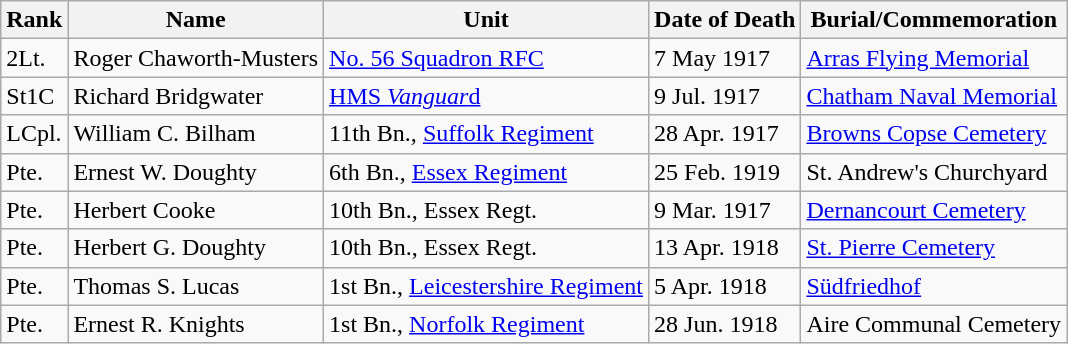<table class="wikitable">
<tr>
<th>Rank</th>
<th>Name</th>
<th>Unit</th>
<th>Date of Death</th>
<th>Burial/Commemoration</th>
</tr>
<tr>
<td>2Lt.</td>
<td>Roger Chaworth-Musters</td>
<td><a href='#'>No. 56 Squadron RFC</a></td>
<td>7 May 1917</td>
<td><a href='#'>Arras Flying Memorial</a></td>
</tr>
<tr>
<td>St1C</td>
<td>Richard Bridgwater</td>
<td><a href='#'>HMS <em>Vanguar</em>d</a></td>
<td>9 Jul. 1917</td>
<td><a href='#'>Chatham Naval Memorial</a></td>
</tr>
<tr>
<td>LCpl.</td>
<td>William C. Bilham</td>
<td>11th Bn., <a href='#'>Suffolk Regiment</a></td>
<td>28 Apr. 1917</td>
<td><a href='#'>Browns Copse Cemetery</a></td>
</tr>
<tr>
<td>Pte.</td>
<td>Ernest W. Doughty</td>
<td>6th Bn., <a href='#'>Essex Regiment</a></td>
<td>25 Feb. 1919</td>
<td>St. Andrew's Churchyard</td>
</tr>
<tr>
<td>Pte.</td>
<td>Herbert Cooke</td>
<td>10th Bn., Essex Regt.</td>
<td>9 Mar. 1917</td>
<td><a href='#'>Dernancourt Cemetery</a></td>
</tr>
<tr>
<td>Pte.</td>
<td>Herbert G. Doughty</td>
<td>10th Bn., Essex Regt.</td>
<td>13 Apr. 1918</td>
<td><a href='#'>St. Pierre Cemetery</a></td>
</tr>
<tr>
<td>Pte.</td>
<td>Thomas S. Lucas</td>
<td>1st Bn., <a href='#'>Leicestershire Regiment</a></td>
<td>5 Apr. 1918</td>
<td><a href='#'>Südfriedhof</a></td>
</tr>
<tr>
<td>Pte.</td>
<td>Ernest R. Knights</td>
<td>1st Bn., <a href='#'>Norfolk Regiment</a></td>
<td>28 Jun. 1918</td>
<td>Aire Communal Cemetery</td>
</tr>
</table>
